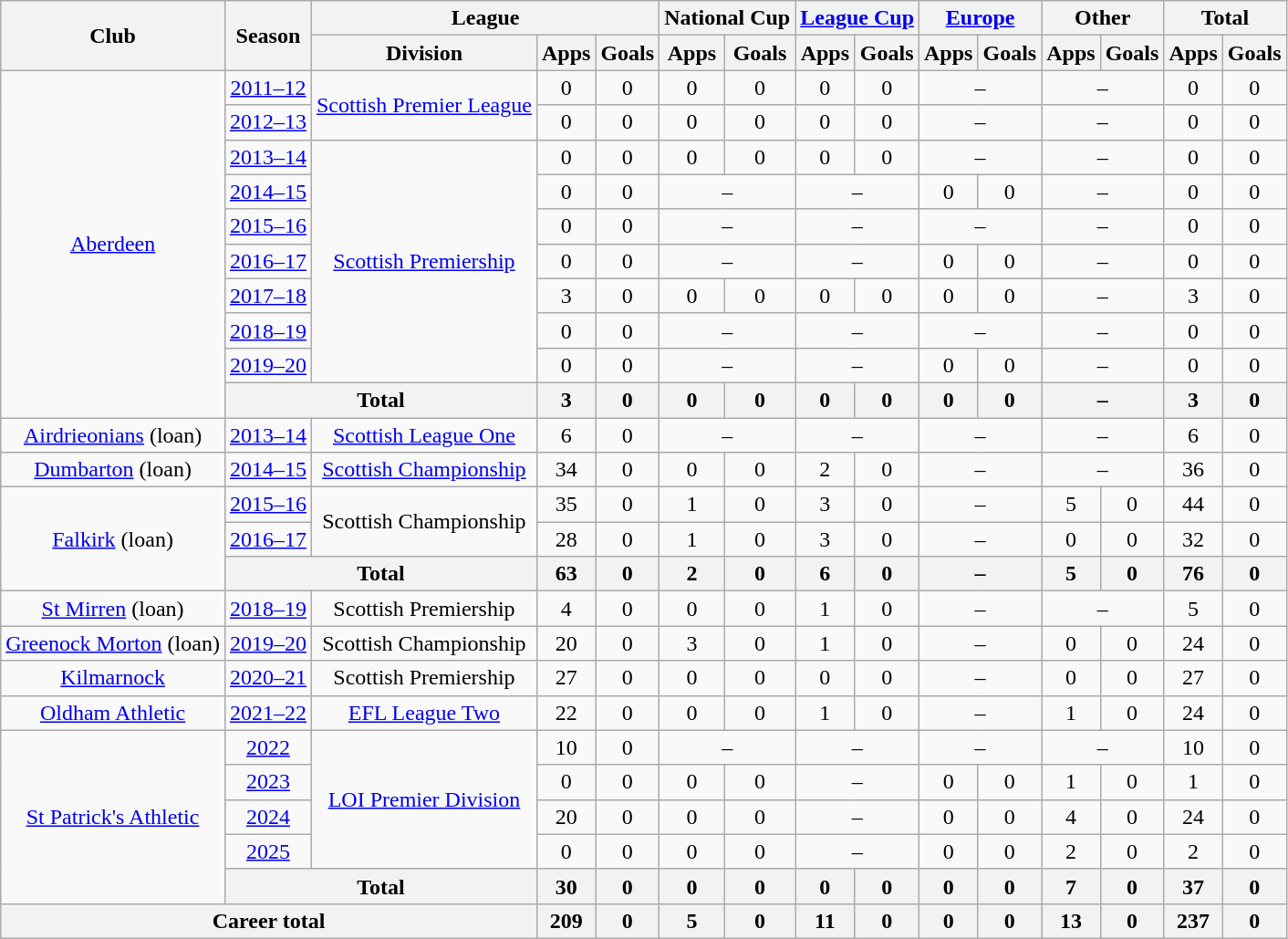<table class="wikitable" style="text-align: center">
<tr>
<th rowspan="2">Club</th>
<th rowspan="2">Season</th>
<th colspan="3">League</th>
<th colspan="2">National Cup</th>
<th colspan="2"><a href='#'>League Cup</a></th>
<th colspan="2"><a href='#'>Europe</a></th>
<th colspan="2">Other</th>
<th colspan="2">Total</th>
</tr>
<tr>
<th>Division</th>
<th>Apps</th>
<th>Goals</th>
<th>Apps</th>
<th>Goals</th>
<th>Apps</th>
<th>Goals</th>
<th>Apps</th>
<th>Goals</th>
<th>Apps</th>
<th>Goals</th>
<th>Apps</th>
<th>Goals</th>
</tr>
<tr>
<td rowspan="10"><a href='#'>Aberdeen</a></td>
<td><a href='#'>2011–12</a></td>
<td rowspan="2"><a href='#'>Scottish Premier League</a></td>
<td>0</td>
<td>0</td>
<td>0</td>
<td>0</td>
<td>0</td>
<td>0</td>
<td colspan="2">–</td>
<td colspan="2">–</td>
<td>0</td>
<td>0</td>
</tr>
<tr>
<td><a href='#'>2012–13</a></td>
<td>0</td>
<td>0</td>
<td>0</td>
<td>0</td>
<td>0</td>
<td>0</td>
<td colspan="2">–</td>
<td colspan="2">–</td>
<td>0</td>
<td>0</td>
</tr>
<tr>
<td><a href='#'>2013–14</a></td>
<td rowspan="7"><a href='#'>Scottish Premiership</a></td>
<td>0</td>
<td>0</td>
<td>0</td>
<td>0</td>
<td>0</td>
<td>0</td>
<td colspan="2">–</td>
<td colspan="2">–</td>
<td>0</td>
<td>0</td>
</tr>
<tr>
<td><a href='#'>2014–15</a></td>
<td>0</td>
<td>0</td>
<td colspan="2">–</td>
<td colspan="2">–</td>
<td>0</td>
<td>0</td>
<td colspan="2">–</td>
<td>0</td>
<td>0</td>
</tr>
<tr>
<td><a href='#'>2015–16</a></td>
<td>0</td>
<td>0</td>
<td colspan="2">–</td>
<td colspan="2">–</td>
<td colspan="2">–</td>
<td colspan="2">–</td>
<td>0</td>
<td>0</td>
</tr>
<tr>
<td><a href='#'>2016–17</a></td>
<td>0</td>
<td>0</td>
<td colspan="2">–</td>
<td colspan="2">–</td>
<td>0</td>
<td>0</td>
<td colspan="2">–</td>
<td>0</td>
<td>0</td>
</tr>
<tr>
<td><a href='#'>2017–18</a></td>
<td>3</td>
<td>0</td>
<td>0</td>
<td>0</td>
<td>0</td>
<td>0</td>
<td>0</td>
<td>0</td>
<td colspan="2">–</td>
<td>3</td>
<td>0</td>
</tr>
<tr>
<td><a href='#'>2018–19</a></td>
<td>0</td>
<td>0</td>
<td colspan="2">–</td>
<td colspan="2">–</td>
<td colspan="2">–</td>
<td colspan="2">–</td>
<td>0</td>
<td>0</td>
</tr>
<tr>
<td><a href='#'>2019–20</a></td>
<td>0</td>
<td>0</td>
<td colspan="2">–</td>
<td colspan="2">–</td>
<td>0</td>
<td>0</td>
<td colspan="2">–</td>
<td>0</td>
<td>0</td>
</tr>
<tr>
<th colspan=2>Total</th>
<th>3</th>
<th>0</th>
<th>0</th>
<th>0</th>
<th>0</th>
<th>0</th>
<th>0</th>
<th>0</th>
<th colspan="2">–</th>
<th>3</th>
<th>0</th>
</tr>
<tr>
<td><a href='#'>Airdrieonians</a> (loan)</td>
<td><a href='#'>2013–14</a></td>
<td><a href='#'>Scottish League One</a></td>
<td>6</td>
<td>0</td>
<td colspan="2">–</td>
<td colspan="2">–</td>
<td colspan="2">–</td>
<td colspan="2">–</td>
<td>6</td>
<td>0</td>
</tr>
<tr>
<td><a href='#'>Dumbarton</a> (loan)</td>
<td><a href='#'>2014–15</a></td>
<td><a href='#'>Scottish Championship</a></td>
<td>34</td>
<td>0</td>
<td>0</td>
<td>0</td>
<td>2</td>
<td>0</td>
<td colspan="2">–</td>
<td colspan="2">–</td>
<td>36</td>
<td>0</td>
</tr>
<tr>
<td rowspan="3"><a href='#'>Falkirk</a> (loan)</td>
<td><a href='#'>2015–16</a></td>
<td rowspan="2">Scottish Championship</td>
<td>35</td>
<td>0</td>
<td>1</td>
<td>0</td>
<td>3</td>
<td>0</td>
<td colspan="2">–</td>
<td>5</td>
<td>0</td>
<td>44</td>
<td>0</td>
</tr>
<tr>
<td><a href='#'>2016–17</a></td>
<td>28</td>
<td>0</td>
<td>1</td>
<td>0</td>
<td>3</td>
<td>0</td>
<td colspan="2">–</td>
<td>0</td>
<td>0</td>
<td>32</td>
<td>0</td>
</tr>
<tr>
<th colspan=2>Total</th>
<th>63</th>
<th>0</th>
<th>2</th>
<th>0</th>
<th>6</th>
<th>0</th>
<th colspan="2">–</th>
<th>5</th>
<th>0</th>
<th>76</th>
<th>0</th>
</tr>
<tr>
<td><a href='#'>St Mirren</a> (loan)</td>
<td><a href='#'>2018–19</a></td>
<td>Scottish Premiership</td>
<td>4</td>
<td>0</td>
<td>0</td>
<td>0</td>
<td>1</td>
<td>0</td>
<td colspan="2">–</td>
<td colspan="2">–</td>
<td>5</td>
<td>0</td>
</tr>
<tr>
<td><a href='#'>Greenock Morton</a> (loan)</td>
<td><a href='#'>2019–20</a></td>
<td>Scottish Championship</td>
<td>20</td>
<td>0</td>
<td>3</td>
<td>0</td>
<td>1</td>
<td>0</td>
<td colspan="2">–</td>
<td>0</td>
<td>0</td>
<td>24</td>
<td>0</td>
</tr>
<tr>
<td><a href='#'>Kilmarnock</a></td>
<td><a href='#'>2020–21</a></td>
<td>Scottish Premiership</td>
<td>27</td>
<td>0</td>
<td>0</td>
<td>0</td>
<td>0</td>
<td>0</td>
<td colspan="2">–</td>
<td>0</td>
<td>0</td>
<td>27</td>
<td>0</td>
</tr>
<tr>
<td><a href='#'>Oldham Athletic</a></td>
<td><a href='#'>2021–22</a></td>
<td><a href='#'>EFL League Two</a></td>
<td>22</td>
<td>0</td>
<td>0</td>
<td>0</td>
<td>1</td>
<td>0</td>
<td colspan="2">–</td>
<td>1</td>
<td>0</td>
<td>24</td>
<td>0</td>
</tr>
<tr>
<td rowspan="5"><a href='#'>St Patrick's Athletic</a></td>
<td><a href='#'>2022</a></td>
<td rowspan="4"><a href='#'>LOI Premier Division</a></td>
<td>10</td>
<td>0</td>
<td colspan="2">–</td>
<td colspan="2">–</td>
<td colspan="2">–</td>
<td colspan="2">–</td>
<td>10</td>
<td>0</td>
</tr>
<tr>
<td><a href='#'>2023</a></td>
<td>0</td>
<td>0</td>
<td>0</td>
<td>0</td>
<td colspan="2">–</td>
<td>0</td>
<td>0</td>
<td>1</td>
<td>0</td>
<td>1</td>
<td>0</td>
</tr>
<tr>
<td><a href='#'>2024</a></td>
<td>20</td>
<td>0</td>
<td>0</td>
<td>0</td>
<td colspan="2">–</td>
<td>0</td>
<td>0</td>
<td>4</td>
<td>0</td>
<td>24</td>
<td>0</td>
</tr>
<tr>
<td><a href='#'>2025</a></td>
<td>0</td>
<td>0</td>
<td>0</td>
<td>0</td>
<td colspan="2">–</td>
<td>0</td>
<td>0</td>
<td>2</td>
<td>0</td>
<td>2</td>
<td>0</td>
</tr>
<tr>
<th colspan=2>Total</th>
<th>30</th>
<th>0</th>
<th>0</th>
<th>0</th>
<th>0</th>
<th>0</th>
<th>0</th>
<th>0</th>
<th>7</th>
<th>0</th>
<th>37</th>
<th>0</th>
</tr>
<tr>
<th colspan="3">Career total</th>
<th>209</th>
<th>0</th>
<th>5</th>
<th>0</th>
<th>11</th>
<th>0</th>
<th>0</th>
<th>0</th>
<th>13</th>
<th>0</th>
<th>237</th>
<th>0</th>
</tr>
</table>
